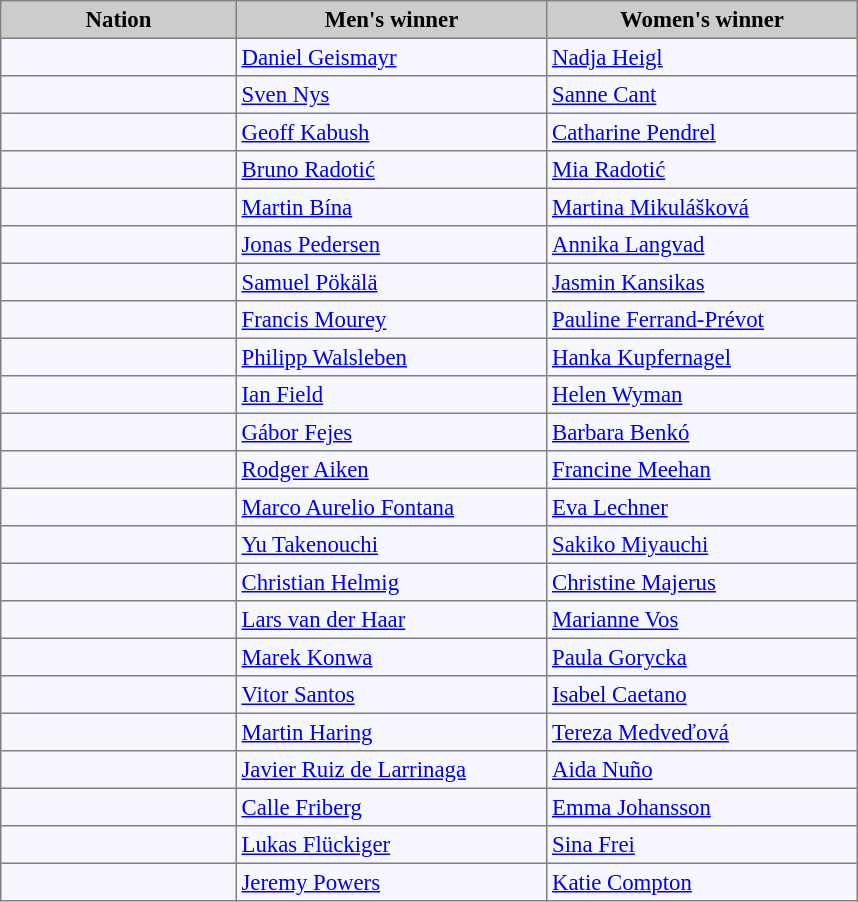<table bgcolor="#f7f8ff" cellpadding="3" cellspacing="0" border="1" style="font-size: 95%; border: gray solid 1px; border-collapse: collapse;">
<tr bgcolor="#CCCCCC">
<td align="center" width="150"><strong>Nation</strong></td>
<td align="center" width="200"><strong>Men's winner</strong></td>
<td align="center" width="200"><strong>Women's winner</strong></td>
</tr>
<tr align="left">
<td></td>
<td><a href='#'>Daniel Geismayr</a></td>
<td><a href='#'>Nadja Heigl</a></td>
</tr>
<tr align="left">
<td></td>
<td><a href='#'>Sven Nys</a></td>
<td><a href='#'>Sanne Cant</a></td>
</tr>
<tr align="left">
<td></td>
<td><a href='#'>Geoff Kabush</a></td>
<td><a href='#'>Catharine Pendrel</a></td>
</tr>
<tr align="left">
<td></td>
<td><a href='#'>Bruno Radotić</a></td>
<td><a href='#'>Mia Radotić</a></td>
</tr>
<tr align="left">
<td></td>
<td><a href='#'>Martin Bína</a></td>
<td><a href='#'>Martina Mikulášková</a></td>
</tr>
<tr align="left">
<td></td>
<td><a href='#'>Jonas Pedersen</a></td>
<td><a href='#'>Annika Langvad</a></td>
</tr>
<tr align="left">
<td></td>
<td><a href='#'>Samuel Pökälä</a></td>
<td><a href='#'>Jasmin Kansikas</a></td>
</tr>
<tr align="left">
<td></td>
<td><a href='#'>Francis Mourey</a></td>
<td><a href='#'>Pauline Ferrand-Prévot</a></td>
</tr>
<tr align="left">
<td></td>
<td><a href='#'>Philipp Walsleben</a></td>
<td><a href='#'>Hanka Kupfernagel</a></td>
</tr>
<tr align="left">
<td></td>
<td><a href='#'>Ian Field</a></td>
<td><a href='#'>Helen Wyman</a></td>
</tr>
<tr align="left">
<td></td>
<td><a href='#'>Gábor Fejes</a></td>
<td><a href='#'>Barbara Benkó</a></td>
</tr>
<tr align="left">
<td></td>
<td><a href='#'>Rodger Aiken</a></td>
<td><a href='#'>Francine Meehan</a></td>
</tr>
<tr align="left">
<td></td>
<td><a href='#'>Marco Aurelio Fontana</a></td>
<td><a href='#'>Eva Lechner</a></td>
</tr>
<tr align="left">
<td></td>
<td><a href='#'>Yu Takenouchi</a></td>
<td><a href='#'>Sakiko Miyauchi</a></td>
</tr>
<tr align="left">
<td></td>
<td><a href='#'>Christian Helmig</a></td>
<td><a href='#'>Christine Majerus</a></td>
</tr>
<tr align="left">
<td></td>
<td><a href='#'>Lars van der Haar</a></td>
<td><a href='#'>Marianne Vos</a></td>
</tr>
<tr align="left">
<td></td>
<td><a href='#'>Marek Konwa</a></td>
<td><a href='#'>Paula Gorycka</a></td>
</tr>
<tr align="left">
<td></td>
<td><a href='#'>Vitor Santos</a></td>
<td><a href='#'>Isabel Caetano</a></td>
</tr>
<tr align="left">
<td></td>
<td><a href='#'>Martin Haring</a></td>
<td><a href='#'>Tereza Medveďová</a></td>
</tr>
<tr align="left">
<td></td>
<td><a href='#'>Javier Ruiz de Larrinaga</a></td>
<td><a href='#'>Aida Nuño</a></td>
</tr>
<tr align="left">
<td></td>
<td><a href='#'>Calle Friberg</a></td>
<td><a href='#'>Emma Johansson</a></td>
</tr>
<tr align="left">
<td></td>
<td><a href='#'>Lukas Flückiger</a></td>
<td><a href='#'>Sina Frei</a></td>
</tr>
<tr align="left">
<td></td>
<td><a href='#'>Jeremy Powers</a></td>
<td><a href='#'>Katie Compton</a></td>
</tr>
</table>
